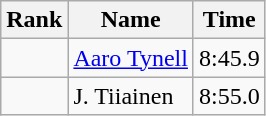<table class="wikitable" style="text-align:center">
<tr>
<th>Rank</th>
<th>Name</th>
<th>Time</th>
</tr>
<tr>
<td></td>
<td align=left><a href='#'>Aaro Tynell</a></td>
<td>8:45.9</td>
</tr>
<tr>
<td></td>
<td align=left>J. Tiiainen</td>
<td>8:55.0</td>
</tr>
</table>
